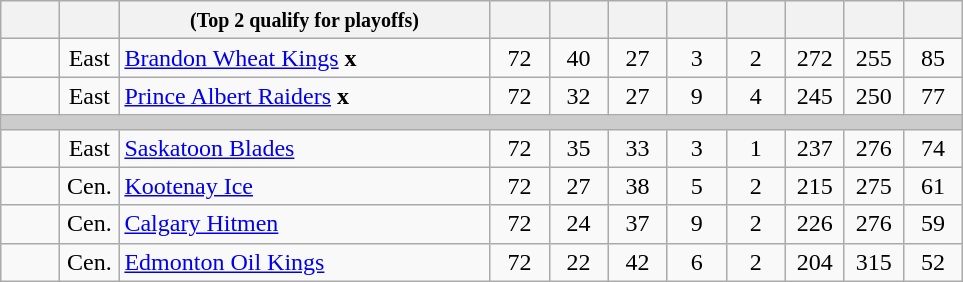<table class="wikitable sortable">
<tr>
<th style="width:2em"></th>
<th style="width:2em;"></th>
<th style="width:15em;" class="unsortable"><small>(Top 2 qualify for playoffs)</small></th>
<th style="width:2em;"></th>
<th style="width:2em;"></th>
<th style="width:2em;"></th>
<th style="width:2em;"></th>
<th style="width:2em;"></th>
<th style="width:2em;"></th>
<th style="width:2em;"></th>
<th style="width:2em;"></th>
</tr>
<tr style="font-weight: ; text-align: center;">
<td></td>
<td>East</td>
<td style="text-align:left;"><a href='#'>Brandon Wheat Kings</a> <strong>x</strong></td>
<td>72</td>
<td>40</td>
<td>27</td>
<td>3</td>
<td>2</td>
<td>272</td>
<td>255</td>
<td>85</td>
</tr>
<tr style="font-weight: ; text-align: center;">
<td></td>
<td>East</td>
<td style="text-align:left;"><a href='#'>Prince Albert Raiders</a> <strong>x</strong></td>
<td>72</td>
<td>32</td>
<td>27</td>
<td>9</td>
<td>4</td>
<td>245</td>
<td>250</td>
<td>77</td>
</tr>
<tr style="color:#cccccc;background-color:#cccccc">
<td style="height:2px" colspan=11></td>
</tr>
<tr style="font-weight: ; text-align: center;">
<td></td>
<td>East</td>
<td style="text-align:left;"><a href='#'>Saskatoon Blades</a></td>
<td>72</td>
<td>35</td>
<td>33</td>
<td>3</td>
<td>1</td>
<td>237</td>
<td>276</td>
<td>74</td>
</tr>
<tr style="text-align: center;">
<td></td>
<td>Cen.</td>
<td style="text-align:left;"><a href='#'>Kootenay Ice</a></td>
<td>72</td>
<td>27</td>
<td>38</td>
<td>5</td>
<td>2</td>
<td>215</td>
<td>275</td>
<td>61</td>
</tr>
<tr style="font-weight: ; text-align: center;">
<td></td>
<td>Cen.</td>
<td style="text-align:left;"><a href='#'>Calgary Hitmen</a></td>
<td>72</td>
<td>24</td>
<td>37</td>
<td>9</td>
<td>2</td>
<td>226</td>
<td>276</td>
<td>59</td>
</tr>
<tr style="text-align: center;">
<td></td>
<td>Cen.</td>
<td style="text-align:left;"><a href='#'>Edmonton Oil Kings</a></td>
<td>72</td>
<td>22</td>
<td>42</td>
<td>6</td>
<td>2</td>
<td>204</td>
<td>315</td>
<td>52</td>
</tr>
</table>
